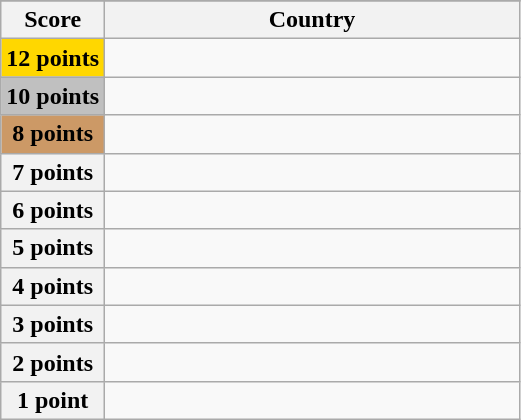<table class="wikitable">
<tr>
</tr>
<tr>
<th scope="col" width="20%">Score</th>
<th scope="col">Country</th>
</tr>
<tr>
<th scope="row" style="background:gold">12 points</th>
<td></td>
</tr>
<tr>
<th scope="row" style="background:silver">10 points</th>
<td></td>
</tr>
<tr>
<th scope="row" style="background:#CC9966">8 points</th>
<td></td>
</tr>
<tr>
<th scope="row">7 points</th>
<td></td>
</tr>
<tr>
<th scope="row">6 points</th>
<td></td>
</tr>
<tr>
<th scope="row">5 points</th>
<td></td>
</tr>
<tr>
<th scope="row">4 points</th>
<td></td>
</tr>
<tr>
<th scope="row">3 points</th>
<td></td>
</tr>
<tr>
<th scope="row">2 points</th>
<td></td>
</tr>
<tr>
<th scope="row">1 point</th>
<td></td>
</tr>
</table>
